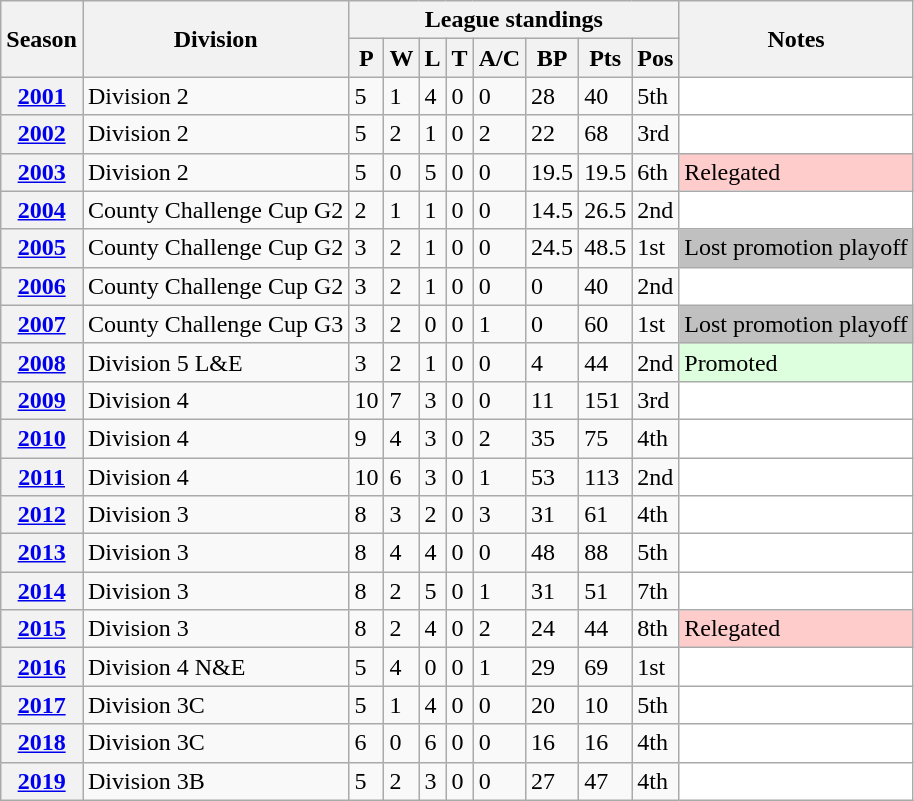<table class="wikitable sortable">
<tr>
<th scope="col" rowspan="2">Season</th>
<th scope="col" rowspan="2">Division</th>
<th scope="col" colspan="8">League standings</th>
<th scope="col" rowspan="2">Notes</th>
</tr>
<tr>
<th scope="col">P</th>
<th scope="col">W</th>
<th scope="col">L</th>
<th scope="col">T</th>
<th scope="col">A/C</th>
<th scope="col">BP</th>
<th scope="col">Pts</th>
<th scope="col">Pos</th>
</tr>
<tr>
<th scope="row"><a href='#'>2001</a></th>
<td>Division 2</td>
<td>5</td>
<td>1</td>
<td>4</td>
<td>0</td>
<td>0</td>
<td>28</td>
<td>40</td>
<td>5th</td>
<td style="background: white;"></td>
</tr>
<tr>
<th scope="row"><a href='#'>2002</a></th>
<td>Division 2</td>
<td>5</td>
<td>2</td>
<td>1</td>
<td>0</td>
<td>2</td>
<td>22</td>
<td>68</td>
<td>3rd</td>
<td style="background: white;"></td>
</tr>
<tr>
<th scope="row"><a href='#'>2003</a></th>
<td>Division 2</td>
<td>5</td>
<td>0</td>
<td>5</td>
<td>0</td>
<td>0</td>
<td>19.5</td>
<td>19.5</td>
<td>6th</td>
<td style="background: #FFCCCC;">Relegated</td>
</tr>
<tr>
<th scope="row"><a href='#'>2004</a></th>
<td>County Challenge Cup G2</td>
<td>2</td>
<td>1</td>
<td>1</td>
<td>0</td>
<td>0</td>
<td>14.5</td>
<td>26.5</td>
<td>2nd</td>
<td style="background: white;"></td>
</tr>
<tr>
<th scope="row"><a href='#'>2005</a></th>
<td>County Challenge Cup G2</td>
<td>3</td>
<td>2</td>
<td>1</td>
<td>0</td>
<td>0</td>
<td>24.5</td>
<td>48.5</td>
<td>1st</td>
<td style="background: silver;">Lost promotion playoff</td>
</tr>
<tr>
<th scope="row"><a href='#'>2006</a></th>
<td>County Challenge Cup G2</td>
<td>3</td>
<td>2</td>
<td>1</td>
<td>0</td>
<td>0</td>
<td>0</td>
<td>40</td>
<td>2nd</td>
<td style="background: white;"></td>
</tr>
<tr>
<th scope="row"><a href='#'>2007</a></th>
<td>County Challenge Cup G3</td>
<td>3</td>
<td>2</td>
<td>0</td>
<td>0</td>
<td>1</td>
<td>0</td>
<td>60</td>
<td>1st</td>
<td style="background: silver;">Lost promotion playoff</td>
</tr>
<tr>
<th scope="row"><a href='#'>2008</a></th>
<td>Division 5 L&E</td>
<td>3</td>
<td>2</td>
<td>1</td>
<td>0</td>
<td>0</td>
<td>4</td>
<td>44</td>
<td>2nd</td>
<td style="background: #dfd;">Promoted</td>
</tr>
<tr>
<th scope="row"><a href='#'>2009</a></th>
<td>Division 4</td>
<td>10</td>
<td>7</td>
<td>3</td>
<td>0</td>
<td>0</td>
<td>11</td>
<td>151</td>
<td>3rd</td>
<td style="background: white;"></td>
</tr>
<tr>
<th scope="row"><a href='#'>2010</a></th>
<td>Division 4</td>
<td>9</td>
<td>4</td>
<td>3</td>
<td>0</td>
<td>2</td>
<td>35</td>
<td>75</td>
<td>4th</td>
<td style="background: white;"></td>
</tr>
<tr>
<th scope="row"><a href='#'>2011</a></th>
<td>Division 4</td>
<td>10</td>
<td>6</td>
<td>3</td>
<td>0</td>
<td>1</td>
<td>53</td>
<td>113</td>
<td>2nd</td>
<td style="background: white;"></td>
</tr>
<tr>
<th scope="row"><a href='#'>2012</a></th>
<td>Division 3</td>
<td>8</td>
<td>3</td>
<td>2</td>
<td>0</td>
<td>3</td>
<td>31</td>
<td>61</td>
<td>4th</td>
<td style="background: white;"></td>
</tr>
<tr>
<th scope="row"><a href='#'>2013</a></th>
<td>Division 3</td>
<td>8</td>
<td>4</td>
<td>4</td>
<td>0</td>
<td>0</td>
<td>48</td>
<td>88</td>
<td>5th</td>
<td style="background: white;"></td>
</tr>
<tr>
<th scope="row"><a href='#'>2014</a></th>
<td>Division 3</td>
<td>8</td>
<td>2</td>
<td>5</td>
<td>0</td>
<td>1</td>
<td>31</td>
<td>51</td>
<td>7th</td>
<td style="background: white;"></td>
</tr>
<tr>
<th scope="row"><a href='#'>2015</a></th>
<td>Division 3</td>
<td>8</td>
<td>2</td>
<td>4</td>
<td>0</td>
<td>2</td>
<td>24</td>
<td>44</td>
<td>8th</td>
<td style="background: #FFCCCC;">Relegated</td>
</tr>
<tr>
<th scope="row"><a href='#'>2016</a></th>
<td>Division 4 N&E</td>
<td>5</td>
<td>4</td>
<td>0</td>
<td>0</td>
<td>1</td>
<td>29</td>
<td>69</td>
<td>1st</td>
<td style="background: white;"></td>
</tr>
<tr>
<th scope="row"><a href='#'>2017</a></th>
<td>Division 3C</td>
<td>5</td>
<td>1</td>
<td>4</td>
<td>0</td>
<td>0</td>
<td>20</td>
<td>10</td>
<td>5th</td>
<td style="background: white;"></td>
</tr>
<tr>
<th scope="row"><a href='#'>2018</a></th>
<td>Division 3C</td>
<td>6</td>
<td>0</td>
<td>6</td>
<td>0</td>
<td>0</td>
<td>16</td>
<td>16</td>
<td>4th</td>
<td style="background: white;"></td>
</tr>
<tr>
<th scope="row"><a href='#'>2019</a></th>
<td>Division 3B</td>
<td>5</td>
<td>2</td>
<td>3</td>
<td>0</td>
<td>0</td>
<td>27</td>
<td>47</td>
<td>4th</td>
<td style="background: white;"></td>
</tr>
</table>
